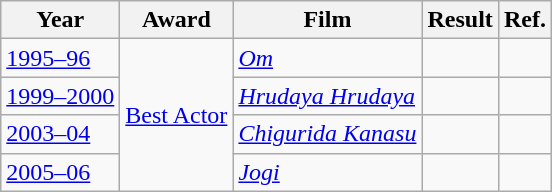<table class="wikitable sortable">
<tr>
<th>Year</th>
<th>Award</th>
<th>Film</th>
<th>Result</th>
<th>Ref.</th>
</tr>
<tr>
<td><a href='#'>1995–96</a></td>
<td rowspan=4><a href='#'>Best Actor</a></td>
<td><em><a href='#'>Om</a></em></td>
<td></td>
<td></td>
</tr>
<tr>
<td><a href='#'>1999–2000</a></td>
<td><em><a href='#'>Hrudaya Hrudaya</a></em></td>
<td></td>
<td></td>
</tr>
<tr>
<td><a href='#'>2003–04</a></td>
<td><em><a href='#'>Chigurida Kanasu</a></em></td>
<td></td>
<td></td>
</tr>
<tr>
<td><a href='#'>2005–06</a></td>
<td><em><a href='#'>Jogi</a></em></td>
<td></td>
<td></td>
</tr>
</table>
